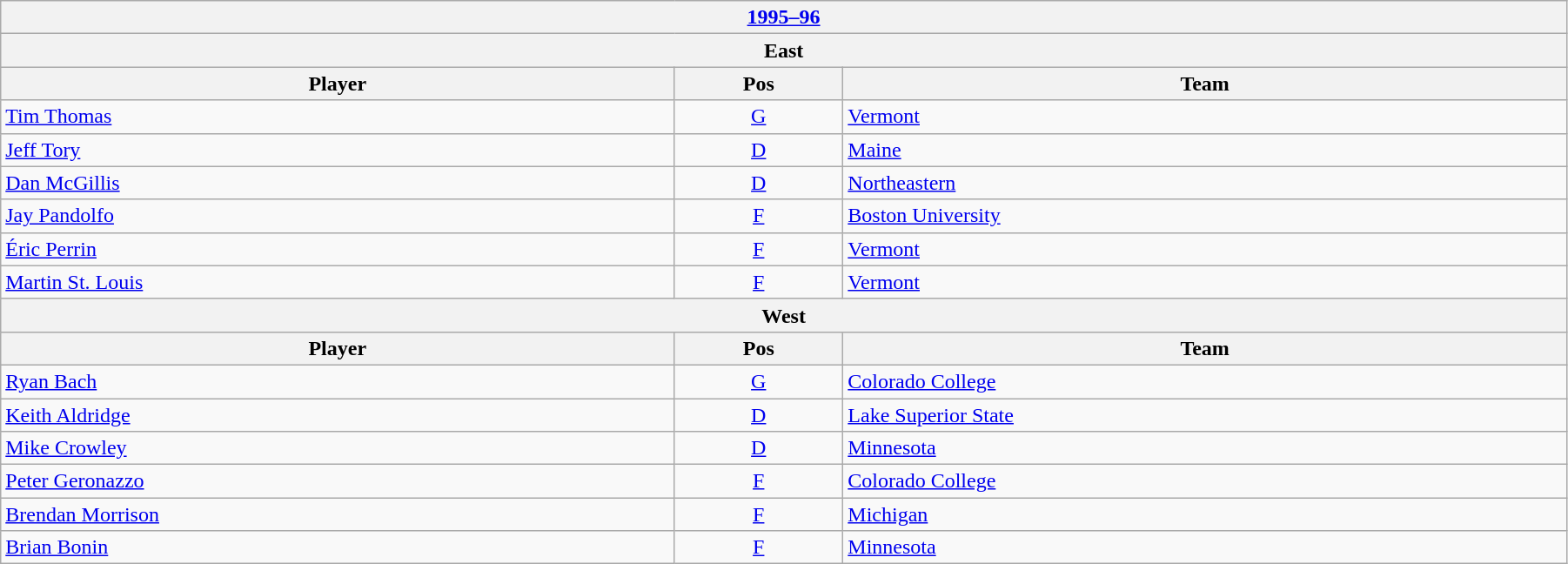<table class="wikitable" width=95%>
<tr>
<th colspan=3><a href='#'>1995–96</a></th>
</tr>
<tr>
<th colspan=3><strong>East</strong></th>
</tr>
<tr>
<th>Player</th>
<th>Pos</th>
<th>Team</th>
</tr>
<tr>
<td><a href='#'>Tim Thomas</a></td>
<td style="text-align:center;"><a href='#'>G</a></td>
<td><a href='#'>Vermont</a></td>
</tr>
<tr>
<td><a href='#'>Jeff Tory</a></td>
<td style="text-align:center;"><a href='#'>D</a></td>
<td><a href='#'>Maine</a></td>
</tr>
<tr>
<td><a href='#'>Dan McGillis</a></td>
<td style="text-align:center;"><a href='#'>D</a></td>
<td><a href='#'>Northeastern</a></td>
</tr>
<tr>
<td><a href='#'>Jay Pandolfo</a></td>
<td style="text-align:center;"><a href='#'>F</a></td>
<td><a href='#'>Boston University</a></td>
</tr>
<tr>
<td><a href='#'>Éric Perrin</a></td>
<td style="text-align:center;"><a href='#'>F</a></td>
<td><a href='#'>Vermont</a></td>
</tr>
<tr>
<td><a href='#'>Martin St. Louis</a></td>
<td style="text-align:center;"><a href='#'>F</a></td>
<td><a href='#'>Vermont</a></td>
</tr>
<tr>
<th colspan=3><strong>West</strong></th>
</tr>
<tr>
<th>Player</th>
<th>Pos</th>
<th>Team</th>
</tr>
<tr>
<td><a href='#'>Ryan Bach</a></td>
<td style="text-align:center;"><a href='#'>G</a></td>
<td><a href='#'>Colorado College</a></td>
</tr>
<tr>
<td><a href='#'>Keith Aldridge</a></td>
<td style="text-align:center;"><a href='#'>D</a></td>
<td><a href='#'>Lake Superior State</a></td>
</tr>
<tr>
<td><a href='#'>Mike Crowley</a></td>
<td style="text-align:center;"><a href='#'>D</a></td>
<td><a href='#'>Minnesota</a></td>
</tr>
<tr>
<td><a href='#'>Peter Geronazzo</a></td>
<td style="text-align:center;"><a href='#'>F</a></td>
<td><a href='#'>Colorado College</a></td>
</tr>
<tr>
<td><a href='#'>Brendan Morrison</a></td>
<td style="text-align:center;"><a href='#'>F</a></td>
<td><a href='#'>Michigan</a></td>
</tr>
<tr>
<td><a href='#'>Brian Bonin</a></td>
<td style="text-align:center;"><a href='#'>F</a></td>
<td><a href='#'>Minnesota</a></td>
</tr>
</table>
